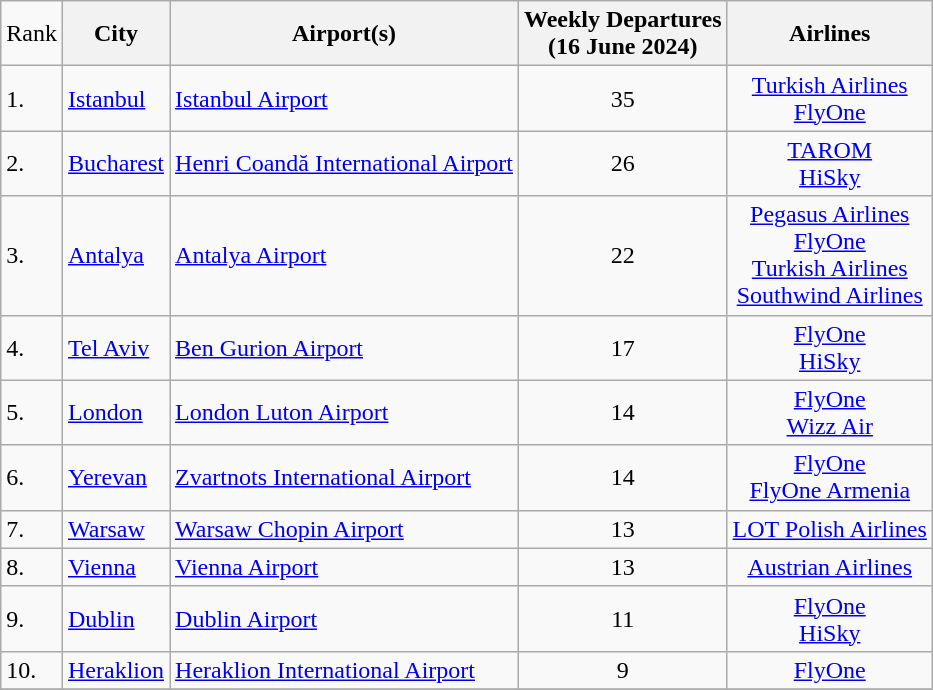<table class="wikitable sortable">
<tr>
<td>Rank</td>
<th>City</th>
<th>Airport(s)</th>
<th>Weekly Departures<br>(16 June 2024)</th>
<th>Airlines</th>
</tr>
<tr>
<td>1.</td>
<td> <a href='#'>Istanbul</a></td>
<td><a href='#'>Istanbul Airport</a></td>
<td style="text-align:center;">35</td>
<td style="text-align:center;"><a href='#'>Turkish Airlines</a><br><a href='#'>FlyOne</a></td>
</tr>
<tr>
<td>2.</td>
<td> <a href='#'>Bucharest</a></td>
<td><a href='#'>Henri Coandă International Airport</a></td>
<td style="text-align:center;">26</td>
<td style="text-align:center;"><a href='#'>TAROM</a><br><a href='#'>HiSky</a></td>
</tr>
<tr>
<td>3.</td>
<td> <a href='#'>Antalya</a></td>
<td><a href='#'>Antalya Airport</a></td>
<td style="text-align:center;">22</td>
<td style="text-align:center;"><a href='#'>Pegasus Airlines</a><br><a href='#'>FlyOne</a><br><a href='#'>Turkish Airlines</a><br><a href='#'>Southwind Airlines</a></td>
</tr>
<tr>
<td>4.</td>
<td> <a href='#'>Tel Aviv</a></td>
<td><a href='#'>Ben Gurion Airport</a></td>
<td style="text-align:center;">17</td>
<td style="text-align:center;"><a href='#'>FlyOne</a><br><a href='#'>HiSky</a></td>
</tr>
<tr>
<td>5.</td>
<td> <a href='#'>London</a></td>
<td><a href='#'>London Luton Airport</a></td>
<td style="text-align:center;">14</td>
<td Style="text-align:center;"><a href='#'>FlyOne</a><br><a href='#'>Wizz Air</a></td>
</tr>
<tr>
<td>6.</td>
<td> <a href='#'>Yerevan</a></td>
<td><a href='#'>Zvartnots International Airport</a></td>
<td style="text-align:center;">14</td>
<td style="text-align:center;"><a href='#'>FlyOne</a><br><a href='#'>FlyOne Armenia</a></td>
</tr>
<tr>
<td>7.</td>
<td> <a href='#'>Warsaw</a></td>
<td><a href='#'>Warsaw Chopin Airport</a></td>
<td style="text-align:center;">13</td>
<td style="text-align:center;"><a href='#'>LOT Polish Airlines</a></td>
</tr>
<tr>
<td>8.</td>
<td> <a href='#'>Vienna</a></td>
<td><a href='#'>Vienna Airport</a></td>
<td style="text-align:center;">13</td>
<td style="text-align:center;"><a href='#'>Austrian Airlines</a></td>
</tr>
<tr>
<td>9.</td>
<td> <a href='#'>Dublin</a></td>
<td><a href='#'>Dublin Airport</a></td>
<td style="text-align:center;">11</td>
<td style="text-align:center;"><a href='#'>FlyOne</a><br><a href='#'>HiSky</a></td>
</tr>
<tr>
<td>10.</td>
<td> <a href='#'>Heraklion</a></td>
<td><a href='#'>Heraklion International Airport</a></td>
<td style="text-align:center;">9</td>
<td Style="text-align:center;"><a href='#'>FlyOne</a></td>
</tr>
<tr>
</tr>
</table>
